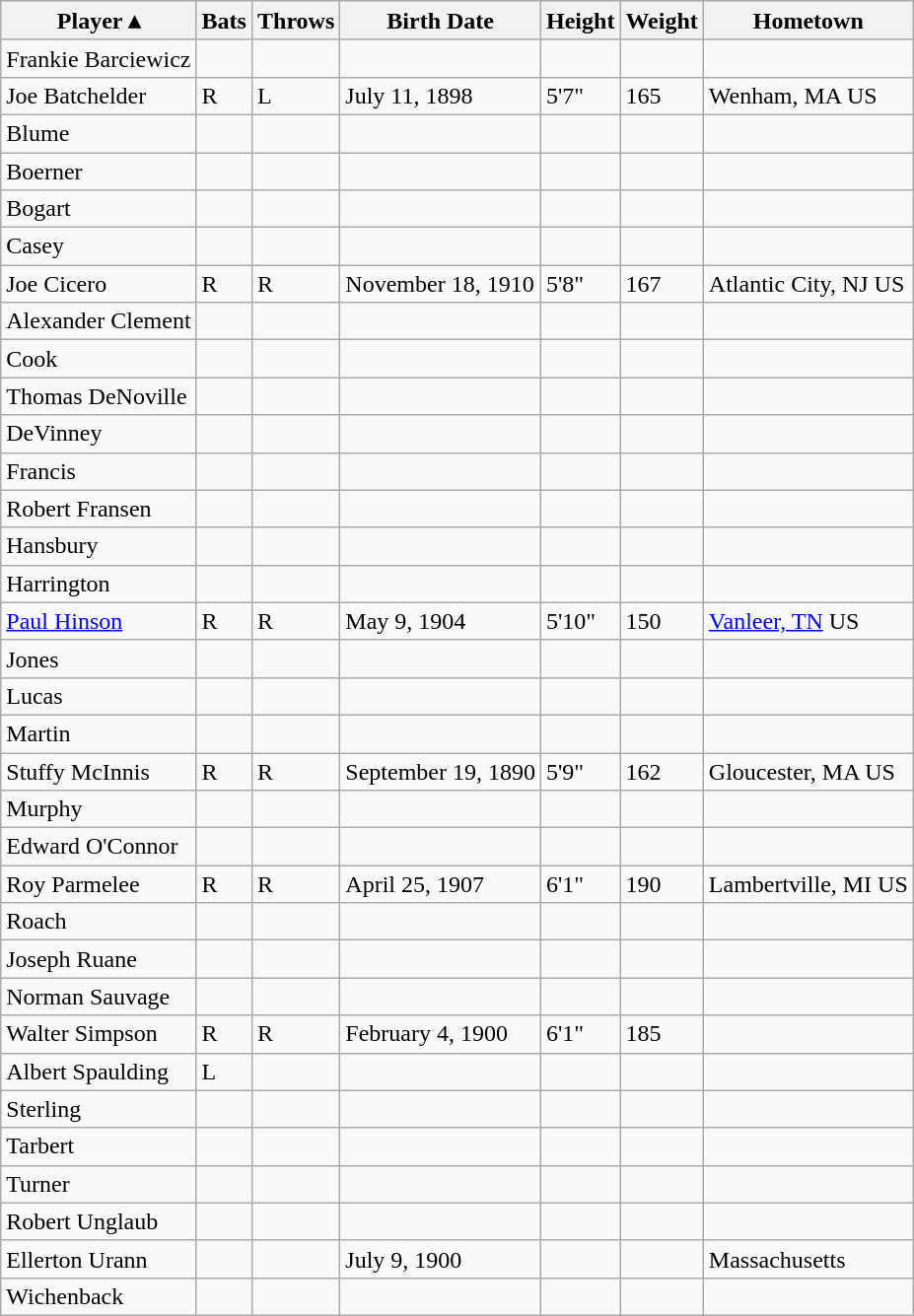<table class="wikitable sortable mw-collapsible mw-collapsed">
<tr>
<th>Player ▴</th>
<th>Bats</th>
<th>Throws</th>
<th>Birth Date</th>
<th>Height</th>
<th>Weight</th>
<th>Hometown</th>
</tr>
<tr>
<td>Frankie Barciewicz</td>
<td></td>
<td></td>
<td></td>
<td></td>
<td></td>
<td></td>
</tr>
<tr>
<td>Joe Batchelder</td>
<td>R</td>
<td>L</td>
<td>July 11, 1898</td>
<td>5'7"</td>
<td>165</td>
<td>Wenham, MA US</td>
</tr>
<tr>
<td>Blume</td>
<td></td>
<td></td>
<td></td>
<td></td>
<td></td>
<td></td>
</tr>
<tr>
<td>Boerner</td>
<td></td>
<td></td>
<td></td>
<td></td>
<td></td>
<td></td>
</tr>
<tr>
<td>Bogart</td>
<td></td>
<td></td>
<td></td>
<td></td>
<td></td>
<td></td>
</tr>
<tr>
<td>Casey</td>
<td></td>
<td></td>
<td></td>
<td></td>
<td></td>
<td></td>
</tr>
<tr>
<td>Joe Cicero</td>
<td>R</td>
<td>R</td>
<td>November 18, 1910</td>
<td>5'8"</td>
<td>167</td>
<td>Atlantic City, NJ US</td>
</tr>
<tr>
<td>Alexander Clement</td>
<td></td>
<td></td>
<td></td>
<td></td>
<td></td>
<td></td>
</tr>
<tr>
<td>Cook</td>
<td></td>
<td></td>
<td></td>
<td></td>
<td></td>
<td></td>
</tr>
<tr>
<td>Thomas DeNoville</td>
<td></td>
<td></td>
<td></td>
<td></td>
<td></td>
<td></td>
</tr>
<tr>
<td>DeVinney</td>
<td></td>
<td></td>
<td></td>
<td></td>
<td></td>
<td></td>
</tr>
<tr>
<td>Francis</td>
<td></td>
<td></td>
<td></td>
<td></td>
<td></td>
<td></td>
</tr>
<tr>
<td>Robert Fransen</td>
<td></td>
<td></td>
<td></td>
<td></td>
<td></td>
<td></td>
</tr>
<tr>
<td>Hansbury</td>
<td></td>
<td></td>
<td></td>
<td></td>
<td></td>
<td></td>
</tr>
<tr>
<td>Harrington</td>
<td></td>
<td></td>
<td></td>
<td></td>
<td></td>
<td></td>
</tr>
<tr>
<td><a href='#'>Paul Hinson</a></td>
<td>R</td>
<td>R</td>
<td>May 9, 1904</td>
<td>5'10"</td>
<td>150</td>
<td><a href='#'>Vanleer, TN</a> US</td>
</tr>
<tr>
<td>Jones</td>
<td></td>
<td></td>
<td></td>
<td></td>
<td></td>
<td></td>
</tr>
<tr>
<td>Lucas</td>
<td></td>
<td></td>
<td></td>
<td></td>
<td></td>
<td></td>
</tr>
<tr>
<td>Martin</td>
<td></td>
<td></td>
<td></td>
<td></td>
<td></td>
<td></td>
</tr>
<tr>
<td>Stuffy McInnis</td>
<td>R</td>
<td>R</td>
<td>September 19, 1890</td>
<td>5'9"</td>
<td>162</td>
<td>Gloucester, MA US</td>
</tr>
<tr>
<td>Murphy</td>
<td></td>
<td></td>
<td></td>
<td></td>
<td></td>
<td></td>
</tr>
<tr>
<td>Edward O'Connor</td>
<td></td>
<td></td>
<td></td>
<td></td>
<td></td>
<td></td>
</tr>
<tr>
<td>Roy Parmelee</td>
<td>R</td>
<td>R</td>
<td>April 25, 1907</td>
<td>6'1"</td>
<td>190</td>
<td>Lambertville, MI US</td>
</tr>
<tr>
<td>Roach</td>
<td></td>
<td></td>
<td></td>
<td></td>
<td></td>
<td></td>
</tr>
<tr>
<td>Joseph Ruane</td>
<td></td>
<td></td>
<td></td>
<td></td>
<td></td>
<td></td>
</tr>
<tr>
<td>Norman Sauvage</td>
<td></td>
<td></td>
<td></td>
<td></td>
<td></td>
<td></td>
</tr>
<tr>
<td>Walter Simpson</td>
<td>R</td>
<td>R</td>
<td>February 4, 1900</td>
<td>6'1"</td>
<td>185</td>
<td></td>
</tr>
<tr>
<td>Albert Spaulding</td>
<td>L</td>
<td></td>
<td></td>
<td></td>
<td></td>
<td></td>
</tr>
<tr>
<td>Sterling</td>
<td></td>
<td></td>
<td></td>
<td></td>
<td></td>
<td></td>
</tr>
<tr>
<td>Tarbert</td>
<td></td>
<td></td>
<td></td>
<td></td>
<td></td>
<td></td>
</tr>
<tr>
<td>Turner</td>
<td></td>
<td></td>
<td></td>
<td></td>
<td></td>
<td></td>
</tr>
<tr>
<td>Robert Unglaub</td>
<td></td>
<td></td>
<td></td>
<td></td>
<td></td>
<td></td>
</tr>
<tr>
<td>Ellerton Urann</td>
<td></td>
<td></td>
<td>July 9, 1900</td>
<td></td>
<td></td>
<td>Massachusetts</td>
</tr>
<tr>
<td>Wichenback</td>
<td></td>
<td></td>
<td></td>
<td></td>
<td></td>
<td></td>
</tr>
</table>
